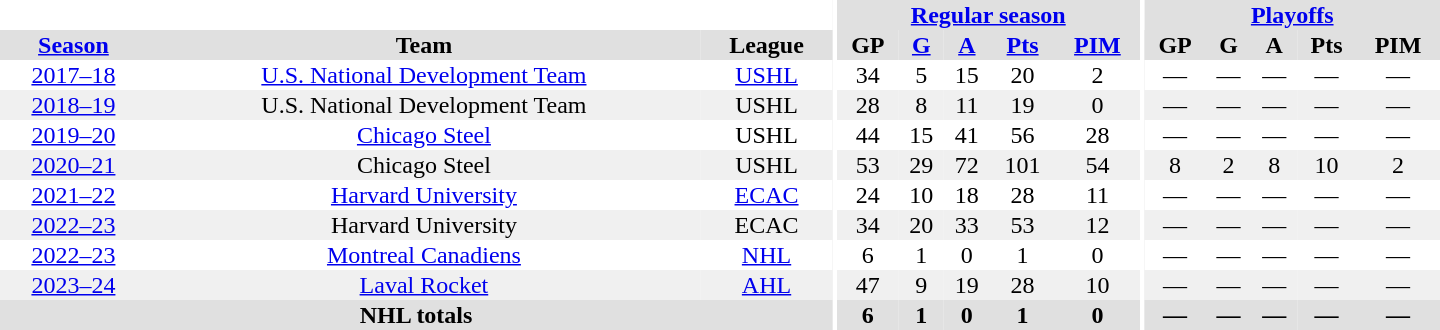<table border="0" cellpadding="1" cellspacing="0" style="text-align:center; width:60em">
<tr bgcolor="#e0e0e0">
<th colspan="3" bgcolor="#ffffff"></th>
<th rowspan="100" bgcolor="#ffffff"></th>
<th colspan="5"><a href='#'>Regular season</a></th>
<th rowspan="100" bgcolor="#ffffff"></th>
<th colspan="5"><a href='#'>Playoffs</a></th>
</tr>
<tr bgcolor="#e0e0e0">
<th><a href='#'>Season</a></th>
<th>Team</th>
<th>League</th>
<th>GP</th>
<th><a href='#'>G</a></th>
<th><a href='#'>A</a></th>
<th><a href='#'>Pts</a></th>
<th><a href='#'>PIM</a></th>
<th>GP</th>
<th>G</th>
<th>A</th>
<th>Pts</th>
<th>PIM</th>
</tr>
<tr>
<td><a href='#'>2017–18</a></td>
<td><a href='#'>U.S. National Development Team</a></td>
<td><a href='#'>USHL</a></td>
<td>34</td>
<td>5</td>
<td>15</td>
<td>20</td>
<td>2</td>
<td>—</td>
<td>—</td>
<td>—</td>
<td>—</td>
<td>—</td>
</tr>
<tr bgcolor="#f0f0f0">
<td><a href='#'>2018–19</a></td>
<td>U.S. National Development Team</td>
<td>USHL</td>
<td>28</td>
<td>8</td>
<td>11</td>
<td>19</td>
<td>0</td>
<td>—</td>
<td>—</td>
<td>—</td>
<td>—</td>
<td>—</td>
</tr>
<tr>
<td><a href='#'>2019–20</a></td>
<td><a href='#'>Chicago Steel</a></td>
<td>USHL</td>
<td>44</td>
<td>15</td>
<td>41</td>
<td>56</td>
<td>28</td>
<td>—</td>
<td>—</td>
<td>—</td>
<td>—</td>
<td>—</td>
</tr>
<tr bgcolor="#f0f0f0">
<td><a href='#'>2020–21</a></td>
<td>Chicago Steel</td>
<td>USHL</td>
<td>53</td>
<td>29</td>
<td>72</td>
<td>101</td>
<td>54</td>
<td>8</td>
<td>2</td>
<td>8</td>
<td>10</td>
<td>2</td>
</tr>
<tr>
<td><a href='#'>2021–22</a></td>
<td><a href='#'>Harvard University</a></td>
<td><a href='#'>ECAC</a></td>
<td>24</td>
<td>10</td>
<td>18</td>
<td>28</td>
<td>11</td>
<td>—</td>
<td>—</td>
<td>—</td>
<td>—</td>
<td>—</td>
</tr>
<tr bgcolor="#f0f0f0">
<td><a href='#'>2022–23</a></td>
<td>Harvard University</td>
<td>ECAC</td>
<td>34</td>
<td>20</td>
<td>33</td>
<td>53</td>
<td>12</td>
<td>—</td>
<td>—</td>
<td>—</td>
<td>—</td>
<td>—</td>
</tr>
<tr>
<td><a href='#'>2022–23</a></td>
<td><a href='#'>Montreal Canadiens</a></td>
<td><a href='#'>NHL</a></td>
<td>6</td>
<td>1</td>
<td>0</td>
<td>1</td>
<td>0</td>
<td>—</td>
<td>—</td>
<td>—</td>
<td>—</td>
<td>—</td>
</tr>
<tr bgcolor="#f0f0f0">
<td><a href='#'>2023–24</a></td>
<td><a href='#'>Laval Rocket</a></td>
<td><a href='#'>AHL</a></td>
<td>47</td>
<td>9</td>
<td>19</td>
<td>28</td>
<td>10</td>
<td>—</td>
<td>—</td>
<td>—</td>
<td>—</td>
<td>—</td>
</tr>
<tr bgcolor="#e0e0e0">
<th colspan="3">NHL totals</th>
<th>6</th>
<th>1</th>
<th>0</th>
<th>1</th>
<th>0</th>
<th>—</th>
<th>—</th>
<th>—</th>
<th>—</th>
<th>—</th>
</tr>
</table>
